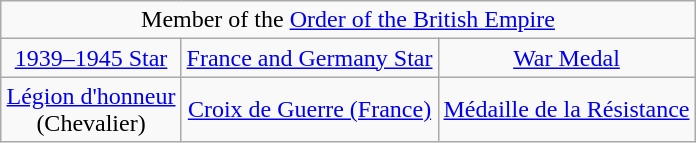<table class="wikitable" style="margin:1em auto; text-align:center;">
<tr>
<td colspan=3>Member of the <a href='#'>Order of the British Empire</a></td>
</tr>
<tr>
<td><a href='#'>1939–1945 Star</a></td>
<td><a href='#'>France and Germany Star</a></td>
<td><a href='#'>War Medal</a></td>
</tr>
<tr>
<td><a href='#'>Légion d'honneur</a><br>(Chevalier)</td>
<td><a href='#'>Croix de Guerre (France)</a></td>
<td><a href='#'>Médaille de la Résistance</a></td>
</tr>
</table>
